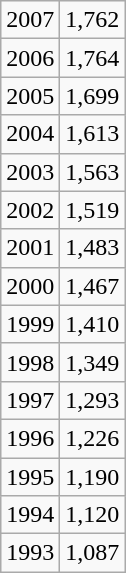<table class="wikitable">
<tr>
<td>2007</td>
<td>1,762</td>
</tr>
<tr>
<td>2006</td>
<td>1,764</td>
</tr>
<tr>
<td>2005</td>
<td>1,699</td>
</tr>
<tr>
<td>2004</td>
<td>1,613</td>
</tr>
<tr>
<td>2003</td>
<td>1,563</td>
</tr>
<tr>
<td>2002</td>
<td>1,519</td>
</tr>
<tr>
<td>2001</td>
<td>1,483</td>
</tr>
<tr>
<td>2000</td>
<td>1,467</td>
</tr>
<tr>
<td>1999</td>
<td>1,410</td>
</tr>
<tr>
<td>1998</td>
<td>1,349</td>
</tr>
<tr>
<td>1997</td>
<td>1,293</td>
</tr>
<tr>
<td>1996</td>
<td>1,226</td>
</tr>
<tr>
<td>1995</td>
<td>1,190</td>
</tr>
<tr>
<td>1994</td>
<td>1,120</td>
</tr>
<tr>
<td>1993</td>
<td>1,087</td>
</tr>
</table>
